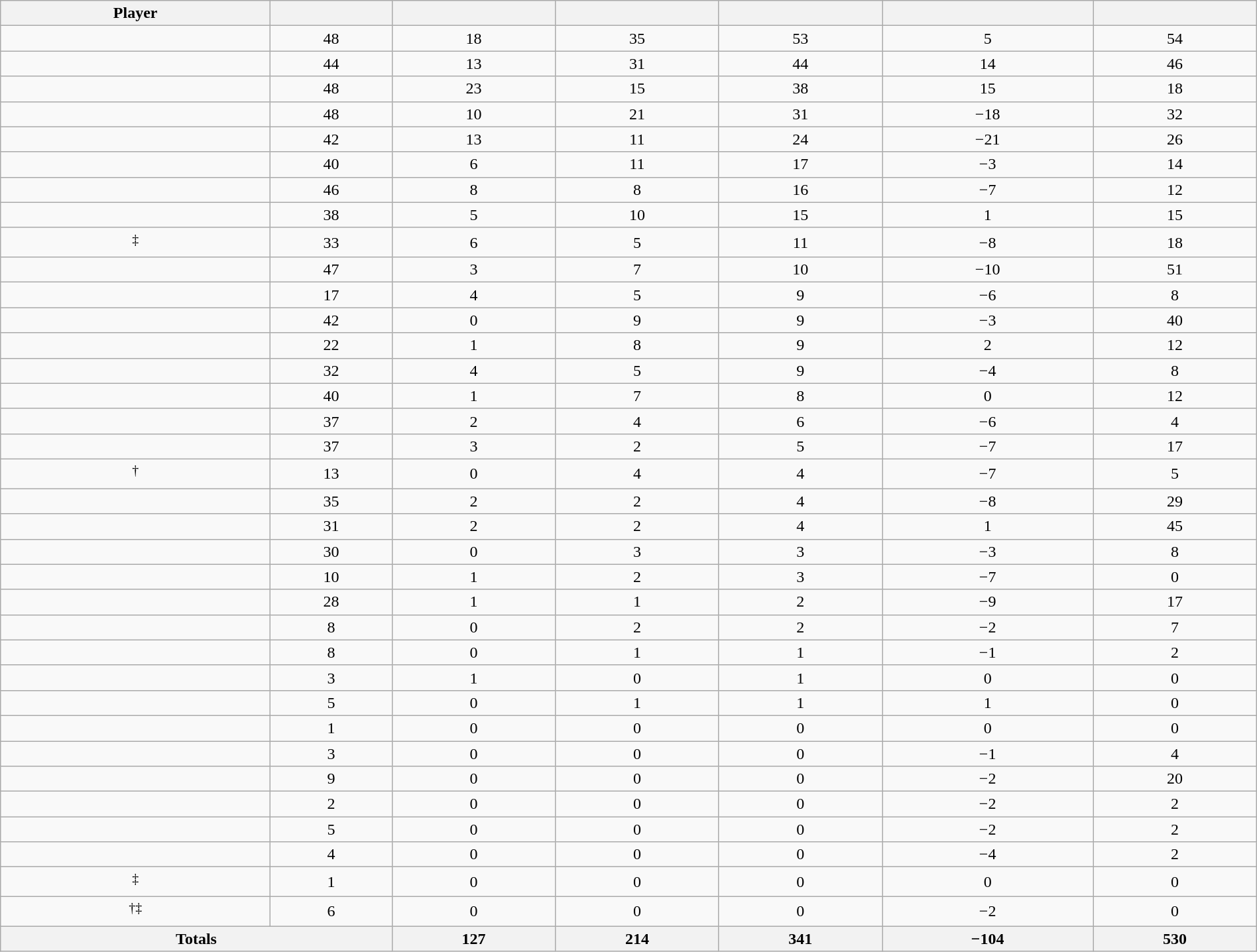<table class="wikitable sortable" style="width:100%; text-align:center;">
<tr>
<th>Player</th>
<th></th>
<th></th>
<th></th>
<th></th>
<th data-sort-type="number"></th>
<th></th>
</tr>
<tr>
<td></td>
<td>48</td>
<td>18</td>
<td>35</td>
<td>53</td>
<td>5</td>
<td>54</td>
</tr>
<tr>
<td></td>
<td>44</td>
<td>13</td>
<td>31</td>
<td>44</td>
<td>14</td>
<td>46</td>
</tr>
<tr>
<td></td>
<td>48</td>
<td>23</td>
<td>15</td>
<td>38</td>
<td>15</td>
<td>18</td>
</tr>
<tr>
<td></td>
<td>48</td>
<td>10</td>
<td>21</td>
<td>31</td>
<td>−18</td>
<td>32</td>
</tr>
<tr>
<td></td>
<td>42</td>
<td>13</td>
<td>11</td>
<td>24</td>
<td>−21</td>
<td>26</td>
</tr>
<tr>
<td></td>
<td>40</td>
<td>6</td>
<td>11</td>
<td>17</td>
<td>−3</td>
<td>14</td>
</tr>
<tr>
<td></td>
<td>46</td>
<td>8</td>
<td>8</td>
<td>16</td>
<td>−7</td>
<td>12</td>
</tr>
<tr>
<td></td>
<td>38</td>
<td>5</td>
<td>10</td>
<td>15</td>
<td>1</td>
<td>15</td>
</tr>
<tr>
<td><sup>‡</sup></td>
<td>33</td>
<td>6</td>
<td>5</td>
<td>11</td>
<td>−8</td>
<td>18</td>
</tr>
<tr>
<td></td>
<td>47</td>
<td>3</td>
<td>7</td>
<td>10</td>
<td>−10</td>
<td>51</td>
</tr>
<tr>
<td></td>
<td>17</td>
<td>4</td>
<td>5</td>
<td>9</td>
<td>−6</td>
<td>8</td>
</tr>
<tr>
<td></td>
<td>42</td>
<td>0</td>
<td>9</td>
<td>9</td>
<td>−3</td>
<td>40</td>
</tr>
<tr>
<td></td>
<td>22</td>
<td>1</td>
<td>8</td>
<td>9</td>
<td>2</td>
<td>12</td>
</tr>
<tr>
<td></td>
<td>32</td>
<td>4</td>
<td>5</td>
<td>9</td>
<td>−4</td>
<td>8</td>
</tr>
<tr>
<td></td>
<td>40</td>
<td>1</td>
<td>7</td>
<td>8</td>
<td>0</td>
<td>12</td>
</tr>
<tr>
<td></td>
<td>37</td>
<td>2</td>
<td>4</td>
<td>6</td>
<td>−6</td>
<td>4</td>
</tr>
<tr>
<td></td>
<td>37</td>
<td>3</td>
<td>2</td>
<td>5</td>
<td>−7</td>
<td>17</td>
</tr>
<tr>
<td><sup>†</sup></td>
<td>13</td>
<td>0</td>
<td>4</td>
<td>4</td>
<td>−7</td>
<td>5</td>
</tr>
<tr>
<td></td>
<td>35</td>
<td>2</td>
<td>2</td>
<td>4</td>
<td>−8</td>
<td>29</td>
</tr>
<tr>
<td></td>
<td>31</td>
<td>2</td>
<td>2</td>
<td>4</td>
<td>1</td>
<td>45</td>
</tr>
<tr>
<td></td>
<td>30</td>
<td>0</td>
<td>3</td>
<td>3</td>
<td>−3</td>
<td>8</td>
</tr>
<tr>
<td></td>
<td>10</td>
<td>1</td>
<td>2</td>
<td>3</td>
<td>−7</td>
<td>0</td>
</tr>
<tr>
<td></td>
<td>28</td>
<td>1</td>
<td>1</td>
<td>2</td>
<td>−9</td>
<td>17</td>
</tr>
<tr>
<td></td>
<td>8</td>
<td>0</td>
<td>2</td>
<td>2</td>
<td>−2</td>
<td>7</td>
</tr>
<tr>
<td></td>
<td>8</td>
<td>0</td>
<td>1</td>
<td>1</td>
<td>−1</td>
<td>2</td>
</tr>
<tr>
<td></td>
<td>3</td>
<td>1</td>
<td>0</td>
<td>1</td>
<td>0</td>
<td>0</td>
</tr>
<tr>
<td></td>
<td>5</td>
<td>0</td>
<td>1</td>
<td>1</td>
<td>1</td>
<td>0</td>
</tr>
<tr>
<td></td>
<td>1</td>
<td>0</td>
<td>0</td>
<td>0</td>
<td>0</td>
<td>0</td>
</tr>
<tr>
<td></td>
<td>3</td>
<td>0</td>
<td>0</td>
<td>0</td>
<td>−1</td>
<td>4</td>
</tr>
<tr>
<td></td>
<td>9</td>
<td>0</td>
<td>0</td>
<td>0</td>
<td>−2</td>
<td>20</td>
</tr>
<tr>
<td></td>
<td>2</td>
<td>0</td>
<td>0</td>
<td>0</td>
<td>−2</td>
<td>2</td>
</tr>
<tr>
<td></td>
<td>5</td>
<td>0</td>
<td>0</td>
<td>0</td>
<td>−2</td>
<td>2</td>
</tr>
<tr>
<td></td>
<td>4</td>
<td>0</td>
<td>0</td>
<td>0</td>
<td>−4</td>
<td>2</td>
</tr>
<tr>
<td><sup>‡</sup></td>
<td>1</td>
<td>0</td>
<td>0</td>
<td>0</td>
<td>0</td>
<td>0</td>
</tr>
<tr>
<td><sup>†‡</sup></td>
<td>6</td>
<td>0</td>
<td>0</td>
<td>0</td>
<td>−2</td>
<td>0</td>
</tr>
<tr class="unsortable">
<th colspan=2>Totals</th>
<th>127</th>
<th>214</th>
<th>341</th>
<th>−104</th>
<th>530</th>
</tr>
</table>
